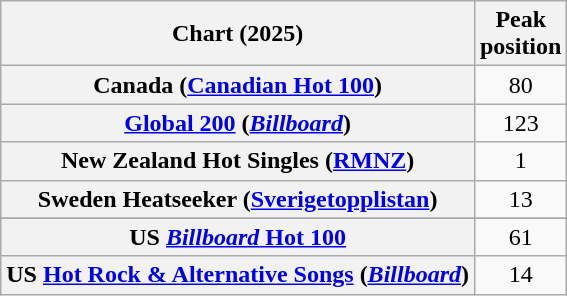<table class="wikitable sortable plainrowheaders" style="text-align:center">
<tr>
<th scope="col">Chart (2025)</th>
<th scope="col">Peak<br>position</th>
</tr>
<tr>
<th scope="row">Canada (<a href='#'>Canadian Hot 100</a>)</th>
<td>80</td>
</tr>
<tr>
<th scope="row"><a href='#'>Global 200</a> (<em><a href='#'>Billboard</a></em>)</th>
<td>123</td>
</tr>
<tr>
<th scope="row">New Zealand Hot Singles (<a href='#'>RMNZ</a>)</th>
<td>1</td>
</tr>
<tr>
<th scope="row">Sweden Heatseeker (<a href='#'>Sverigetopplistan</a>)</th>
<td>13</td>
</tr>
<tr>
</tr>
<tr>
</tr>
<tr>
<th scope="row">US <a href='#'><em>Billboard</em> Hot 100</a></th>
<td>61</td>
</tr>
<tr>
<th scope="row">US <a href='#'>Hot Rock & Alternative Songs</a> (<em><a href='#'>Billboard</a></em>)</th>
<td>14</td>
</tr>
</table>
